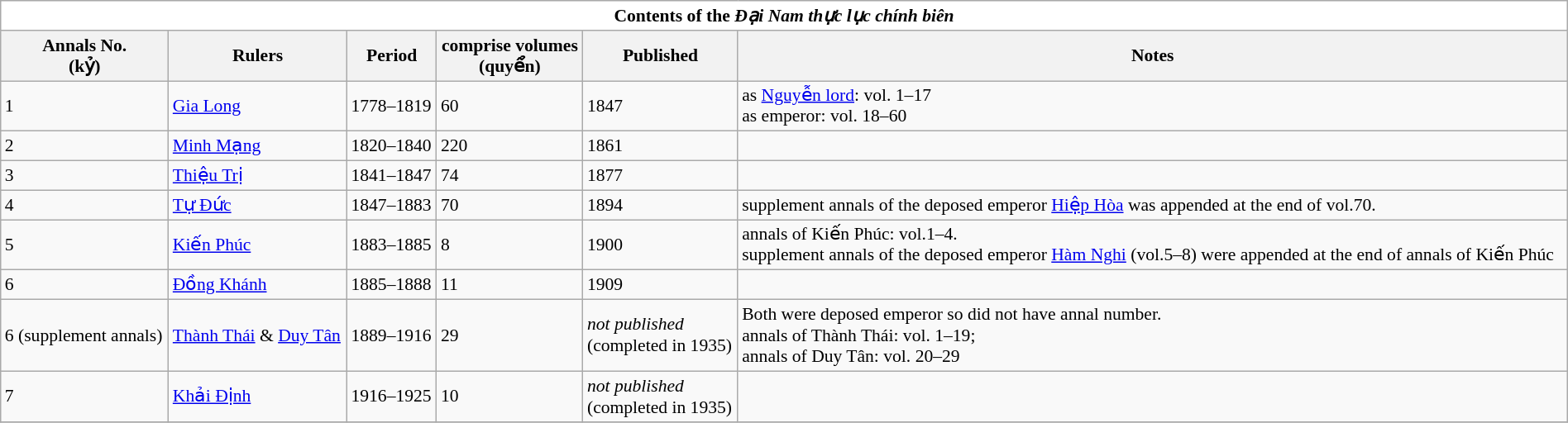<table class="wikitable collapsible collapsed" style="clear:none; font-size:90%; padding:0 auto; width:100%; margin:auto">
<tr>
<th colspan=6 align="center" style="background:#FFFFFF">Contents of the <em>Đại Nam thực lục chính biên</em></th>
</tr>
<tr>
<th>Annals No.<br>(kỷ)</th>
<th>Rulers</th>
<th>Period</th>
<th>comprise volumes<br>(quyển)</th>
<th>Published</th>
<th>Notes</th>
</tr>
<tr>
<td>1</td>
<td><a href='#'>Gia Long</a></td>
<td>1778–1819</td>
<td>60</td>
<td>1847</td>
<td>as <a href='#'>Nguyễn lord</a>: vol. 1–17<br>as emperor: vol. 18–60</td>
</tr>
<tr>
<td>2</td>
<td><a href='#'>Minh Mạng</a></td>
<td>1820–1840</td>
<td>220</td>
<td>1861</td>
<td></td>
</tr>
<tr>
<td>3</td>
<td><a href='#'>Thiệu Trị</a></td>
<td>1841–1847</td>
<td>74</td>
<td>1877</td>
<td></td>
</tr>
<tr>
<td>4</td>
<td><a href='#'>Tự Đức</a></td>
<td>1847–1883</td>
<td>70</td>
<td>1894</td>
<td>supplement annals of the deposed emperor <a href='#'>Hiệp Hòa</a> was appended at the end of vol.70.</td>
</tr>
<tr>
<td>5</td>
<td><a href='#'>Kiến Phúc</a></td>
<td>1883–1885</td>
<td>8</td>
<td>1900</td>
<td>annals of Kiến Phúc: vol.1–4.<br>supplement annals of the deposed emperor <a href='#'>Hàm Nghi</a> (vol.5–8) were appended at the end of annals of Kiến Phúc<br></td>
</tr>
<tr>
<td>6</td>
<td><a href='#'>Đồng Khánh</a></td>
<td>1885–1888</td>
<td>11</td>
<td>1909</td>
<td></td>
</tr>
<tr>
<td>6 (supplement annals)</td>
<td><a href='#'>Thành Thái</a> & <a href='#'>Duy Tân</a></td>
<td>1889–1916</td>
<td>29</td>
<td><em>not published</em> <br>(completed in 1935)</td>
<td>Both were deposed emperor so did not have annal number.<br>annals of Thành Thái: vol. 1–19;<br>annals of Duy Tân: vol. 20–29</td>
</tr>
<tr>
<td>7</td>
<td><a href='#'>Khải Định</a></td>
<td>1916–1925</td>
<td>10</td>
<td><em>not published</em> <br>(completed in 1935)</td>
<td></td>
</tr>
<tr>
</tr>
</table>
